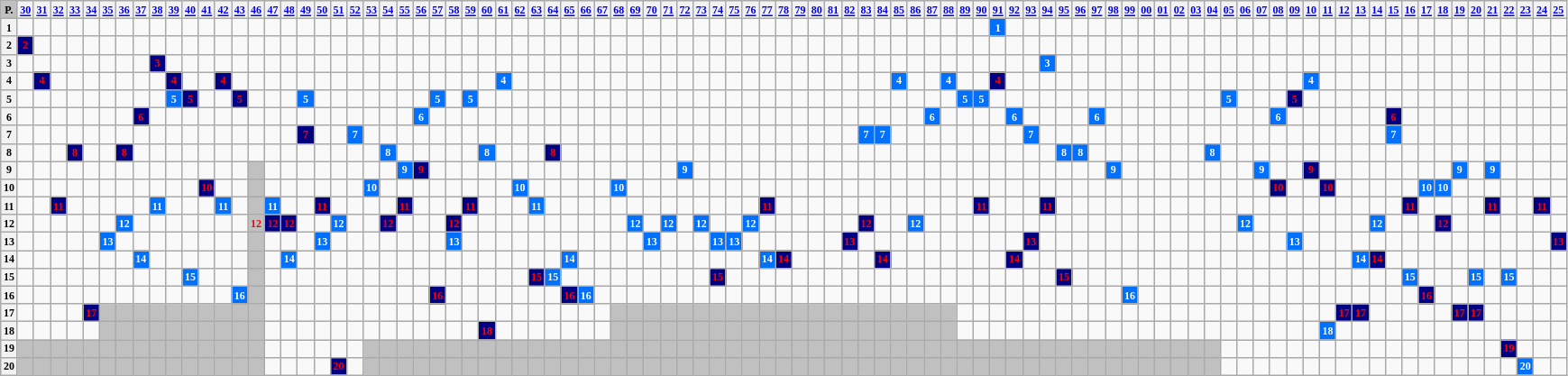<table class="wikitable" style="text-align: center; font-size:50%">
<tr>
<th style="background:#c0c0c0">P.</th>
<th><strong><a href='#'>30</a></strong></th>
<th><strong><a href='#'>31</a></strong></th>
<th><strong><a href='#'>32</a></strong></th>
<th><strong><a href='#'>33</a></strong></th>
<th><strong><a href='#'>34</a></strong></th>
<th><strong><a href='#'>35</a></strong></th>
<th><strong><a href='#'>36</a></strong></th>
<th><strong><a href='#'>37</a></strong></th>
<th><strong><a href='#'>38</a></strong></th>
<th><strong><a href='#'>39</a></strong></th>
<th><strong><a href='#'>40</a></strong></th>
<th><strong><a href='#'>41</a></strong></th>
<th><strong><a href='#'>42</a></strong></th>
<th><strong><a href='#'>43</a></strong></th>
<th><strong><a href='#'>46</a></strong></th>
<th><strong><a href='#'>47</a></strong></th>
<th><strong><a href='#'>48</a></strong></th>
<th><strong><a href='#'>49</a></strong></th>
<th><strong><a href='#'>50</a></strong></th>
<th><strong><a href='#'>51</a></strong></th>
<th><strong><a href='#'>52</a></strong></th>
<th><strong><a href='#'>53</a></strong></th>
<th><strong><a href='#'>54</a></strong></th>
<th><strong><a href='#'>55</a></strong></th>
<th><strong><a href='#'>56</a></strong></th>
<th><strong><a href='#'>57</a></strong></th>
<th><strong><a href='#'>58</a></strong></th>
<th><strong><a href='#'>59</a></strong></th>
<th><strong><a href='#'>60</a></strong></th>
<th><strong><a href='#'>61</a></strong></th>
<th><strong><a href='#'>62</a></strong></th>
<th><strong><a href='#'>63</a></strong></th>
<th><strong><a href='#'>64</a></strong></th>
<th><strong><a href='#'>65</a></strong></th>
<th><strong><a href='#'>66</a></strong></th>
<th><strong><a href='#'>67</a></strong></th>
<th><strong><a href='#'>68</a></strong></th>
<th><strong><a href='#'>69</a></strong></th>
<th><strong><a href='#'>70</a></strong></th>
<th><strong><a href='#'>71</a></strong></th>
<th><strong><a href='#'>72</a></strong></th>
<th><strong><a href='#'>73</a></strong></th>
<th><strong><a href='#'>74</a></strong></th>
<th><strong><a href='#'>75</a></strong></th>
<th><strong><a href='#'>76</a></strong></th>
<th><strong><a href='#'>77</a></strong></th>
<th><strong><a href='#'>78</a></strong></th>
<th><strong><a href='#'>79</a></strong></th>
<th><strong><a href='#'>80</a></strong></th>
<th><strong><a href='#'>81</a></strong></th>
<th><strong><a href='#'>82</a></strong></th>
<th><strong><a href='#'>83</a></strong></th>
<th><strong><a href='#'>84</a></strong></th>
<th><strong><a href='#'>85</a></strong></th>
<th><strong><a href='#'>86</a></strong></th>
<th><strong><a href='#'>87</a></strong></th>
<th><strong><a href='#'>88</a></strong></th>
<th><strong><a href='#'>89</a></strong></th>
<th><strong><a href='#'>90</a></strong></th>
<th><strong><a href='#'>91</a></strong></th>
<th><strong><a href='#'>92</a></strong></th>
<th><strong><a href='#'>93</a></strong></th>
<th><strong><a href='#'>94</a></strong></th>
<th><strong><a href='#'>95</a></strong></th>
<th><strong><a href='#'>96</a></strong></th>
<th><strong><a href='#'>97</a></strong></th>
<th><strong><a href='#'>98</a></strong></th>
<th><strong><a href='#'>99</a></strong></th>
<th><strong><a href='#'>00</a></strong></th>
<th><strong><a href='#'>01</a></strong></th>
<th><strong><a href='#'>02</a></strong></th>
<th><strong><a href='#'>03</a></strong></th>
<th><strong><a href='#'>04</a></strong></th>
<th><strong><a href='#'>05</a></strong></th>
<th><strong><a href='#'>06</a></strong></th>
<th><strong><a href='#'>07</a></strong></th>
<th><strong><a href='#'>08</a></strong></th>
<th><strong><a href='#'>09</a></strong></th>
<th><strong><a href='#'>10</a></strong></th>
<th><strong><a href='#'>11</a></strong></th>
<th><strong><a href='#'>12</a></strong></th>
<th><strong><a href='#'>13</a></strong></th>
<th><strong><a href='#'>14</a></strong></th>
<th><strong><a href='#'>15</a></strong></th>
<th><strong><a href='#'>16</a></strong></th>
<th><strong><a href='#'>17</a></strong></th>
<th><strong><a href='#'>18</a></strong></th>
<th><strong><a href='#'>19</a></strong></th>
<th><strong><a href='#'>20</a></strong></th>
<th><strong><a href='#'>21</a></strong></th>
<th><strong><a href='#'>22</a></strong></th>
<th><strong><a href='#'>23</a></strong></th>
<th><strong><a href='#'>24</a></strong></th>
<th><strong><a href='#'>25</a></strong></th>
</tr>
<tr>
<th>1</th>
<td></td>
<td></td>
<td></td>
<td></td>
<td></td>
<td></td>
<td></td>
<td></td>
<td></td>
<td></td>
<td></td>
<td></td>
<td></td>
<td></td>
<td></td>
<td></td>
<td></td>
<td></td>
<td></td>
<td></td>
<td></td>
<td></td>
<td></td>
<td></td>
<td></td>
<td></td>
<td></td>
<td></td>
<td></td>
<td></td>
<td></td>
<td></td>
<td></td>
<td></td>
<td></td>
<td></td>
<td></td>
<td></td>
<td></td>
<td></td>
<td></td>
<td></td>
<td></td>
<td></td>
<td></td>
<td></td>
<td></td>
<td></td>
<td></td>
<td></td>
<td></td>
<td></td>
<td></td>
<td></td>
<td></td>
<td></td>
<td></td>
<td></td>
<td></td>
<td style="background-color:#0070FF;color:white;"><strong>1</strong></td>
<td></td>
<td></td>
<td></td>
<td></td>
<td></td>
<td></td>
<td></td>
<td></td>
<td></td>
<td></td>
<td></td>
<td></td>
<td></td>
<td></td>
<td></td>
<td></td>
<td></td>
<td></td>
<td></td>
<td></td>
<td></td>
<td></td>
<td></td>
<td></td>
<td></td>
<td></td>
<td></td>
<td></td>
<td></td>
<td></td>
<td></td>
<td></td>
<td></td>
<td></td>
</tr>
<tr>
<th>2</th>
<td style="background-color:#000080;color:red;"><strong>2</strong></td>
<td></td>
<td></td>
<td></td>
<td></td>
<td></td>
<td></td>
<td></td>
<td></td>
<td></td>
<td></td>
<td></td>
<td></td>
<td></td>
<td></td>
<td></td>
<td></td>
<td></td>
<td></td>
<td></td>
<td></td>
<td></td>
<td></td>
<td></td>
<td></td>
<td></td>
<td></td>
<td></td>
<td></td>
<td></td>
<td></td>
<td></td>
<td></td>
<td></td>
<td></td>
<td></td>
<td></td>
<td></td>
<td></td>
<td></td>
<td></td>
<td></td>
<td></td>
<td></td>
<td></td>
<td></td>
<td></td>
<td></td>
<td></td>
<td></td>
<td></td>
<td></td>
<td></td>
<td></td>
<td></td>
<td></td>
<td></td>
<td></td>
<td></td>
<td></td>
<td></td>
<td></td>
<td></td>
<td></td>
<td></td>
<td></td>
<td></td>
<td></td>
<td></td>
<td></td>
<td></td>
<td></td>
<td></td>
<td></td>
<td></td>
<td></td>
<td></td>
<td></td>
<td></td>
<td></td>
<td></td>
<td></td>
<td></td>
<td></td>
<td></td>
<td></td>
<td></td>
<td></td>
<td></td>
<td></td>
<td></td>
<td></td>
<td></td>
<td></td>
</tr>
<tr>
<th>3</th>
<td></td>
<td></td>
<td></td>
<td></td>
<td></td>
<td></td>
<td></td>
<td></td>
<td style="background-color:#000080;color:red;"><strong>3</strong></td>
<td></td>
<td></td>
<td></td>
<td></td>
<td></td>
<td></td>
<td></td>
<td></td>
<td></td>
<td></td>
<td></td>
<td></td>
<td></td>
<td></td>
<td></td>
<td></td>
<td></td>
<td></td>
<td></td>
<td></td>
<td></td>
<td></td>
<td></td>
<td></td>
<td></td>
<td></td>
<td></td>
<td></td>
<td></td>
<td></td>
<td></td>
<td></td>
<td></td>
<td></td>
<td></td>
<td></td>
<td></td>
<td></td>
<td></td>
<td></td>
<td></td>
<td></td>
<td></td>
<td></td>
<td></td>
<td></td>
<td></td>
<td></td>
<td></td>
<td></td>
<td></td>
<td></td>
<td></td>
<td style="background-color:#0070FF;color:white;"><strong>3</strong></td>
<td></td>
<td></td>
<td></td>
<td></td>
<td></td>
<td></td>
<td></td>
<td></td>
<td></td>
<td></td>
<td></td>
<td></td>
<td></td>
<td></td>
<td></td>
<td></td>
<td></td>
<td></td>
<td></td>
<td></td>
<td></td>
<td></td>
<td></td>
<td></td>
<td></td>
<td></td>
<td></td>
<td></td>
<td></td>
<td></td>
<td></td>
</tr>
<tr>
<th>4</th>
<td></td>
<td style="background-color:#000080;color:red;"><strong>4</strong></td>
<td></td>
<td></td>
<td></td>
<td></td>
<td></td>
<td></td>
<td></td>
<td style="background-color:#000080;color:red;"><strong>4</strong></td>
<td></td>
<td></td>
<td style="background-color:#000080;color:red;"><strong>4</strong></td>
<td></td>
<td></td>
<td></td>
<td></td>
<td></td>
<td></td>
<td></td>
<td></td>
<td></td>
<td></td>
<td></td>
<td></td>
<td></td>
<td></td>
<td></td>
<td></td>
<td style="background-color:#0070FF;color:white;"><strong>4</strong></td>
<td></td>
<td></td>
<td></td>
<td></td>
<td></td>
<td></td>
<td></td>
<td></td>
<td></td>
<td></td>
<td></td>
<td></td>
<td></td>
<td></td>
<td></td>
<td></td>
<td></td>
<td></td>
<td></td>
<td></td>
<td></td>
<td></td>
<td></td>
<td style="background-color:#0070FF;color:white;"><strong>4</strong></td>
<td></td>
<td></td>
<td style="background-color:#0070FF;color:white;"><strong>4</strong></td>
<td></td>
<td></td>
<td style="background-color:#000080;color:red;"><strong>4</strong></td>
<td></td>
<td></td>
<td></td>
<td></td>
<td></td>
<td></td>
<td></td>
<td></td>
<td></td>
<td></td>
<td></td>
<td></td>
<td></td>
<td></td>
<td></td>
<td></td>
<td></td>
<td></td>
<td style="background-color:#0070FF;color:white;"><strong>4</strong></td>
<td></td>
<td></td>
<td></td>
<td></td>
<td></td>
<td></td>
<td></td>
<td></td>
<td></td>
<td></td>
<td></td>
<td></td>
<td></td>
<td></td>
<td></td>
</tr>
<tr>
<th>5</th>
<td></td>
<td></td>
<td></td>
<td></td>
<td></td>
<td></td>
<td></td>
<td></td>
<td></td>
<td style="background-color:#0070FF;color:white;"><strong>5</strong></td>
<td style="background-color:#000080;color:red;"><strong>5</strong></td>
<td></td>
<td></td>
<td style="background-color:#000080;color:red;"><strong>5</strong></td>
<td></td>
<td></td>
<td></td>
<td style="background-color:#0070FF;color:white;"><strong>5</strong></td>
<td></td>
<td></td>
<td></td>
<td></td>
<td></td>
<td></td>
<td></td>
<td style="background-color:#0070FF;color:white;"><strong>5</strong></td>
<td></td>
<td style="background-color:#0070FF;color:white;"><strong>5</strong></td>
<td></td>
<td></td>
<td></td>
<td></td>
<td></td>
<td></td>
<td></td>
<td></td>
<td></td>
<td></td>
<td></td>
<td></td>
<td></td>
<td></td>
<td></td>
<td></td>
<td></td>
<td></td>
<td></td>
<td></td>
<td></td>
<td></td>
<td></td>
<td></td>
<td></td>
<td></td>
<td></td>
<td></td>
<td></td>
<td style="background-color:#0070FF;color:white;"><strong>5</strong></td>
<td style="background-color:#0070FF;color:white;"><strong>5</strong></td>
<td></td>
<td></td>
<td></td>
<td></td>
<td></td>
<td></td>
<td></td>
<td></td>
<td></td>
<td></td>
<td></td>
<td></td>
<td></td>
<td></td>
<td style="background-color:#0070FF;color:white;"><strong>5</strong></td>
<td></td>
<td></td>
<td></td>
<td style="background-color:#000080;color:red;"><strong>5</strong></td>
<td></td>
<td></td>
<td></td>
<td></td>
<td></td>
<td></td>
<td></td>
<td></td>
<td></td>
<td></td>
<td></td>
<td></td>
<td></td>
<td></td>
<td></td>
<td></td>
</tr>
<tr>
<th>6</th>
<td></td>
<td></td>
<td></td>
<td></td>
<td></td>
<td></td>
<td></td>
<td style="background-color:#000080;color:red;"><strong>6</strong></td>
<td></td>
<td></td>
<td></td>
<td></td>
<td></td>
<td></td>
<td></td>
<td></td>
<td></td>
<td></td>
<td></td>
<td></td>
<td></td>
<td></td>
<td></td>
<td></td>
<td style="background-color:#0070FF;color:white;"><strong>6</strong></td>
<td></td>
<td></td>
<td></td>
<td></td>
<td></td>
<td></td>
<td></td>
<td></td>
<td></td>
<td></td>
<td></td>
<td></td>
<td></td>
<td></td>
<td></td>
<td></td>
<td></td>
<td></td>
<td></td>
<td></td>
<td></td>
<td></td>
<td></td>
<td></td>
<td></td>
<td></td>
<td></td>
<td></td>
<td></td>
<td></td>
<td style="background-color:#0070FF;color:white;"><strong>6</strong></td>
<td></td>
<td></td>
<td></td>
<td></td>
<td style="background-color:#0070FF;color:white;"><strong>6</strong></td>
<td></td>
<td></td>
<td></td>
<td></td>
<td style="background-color:#0070FF;color:white;"><strong>6</strong></td>
<td></td>
<td></td>
<td></td>
<td></td>
<td></td>
<td></td>
<td></td>
<td></td>
<td></td>
<td></td>
<td style="background-color:#0070FF;color:white;"><strong>6</strong></td>
<td></td>
<td></td>
<td></td>
<td></td>
<td></td>
<td></td>
<td style="background-color:#000080;color:red;"><strong>6</strong></td>
<td></td>
<td></td>
<td></td>
<td></td>
<td></td>
<td></td>
<td></td>
<td></td>
<td></td>
<td></td>
</tr>
<tr>
<th>7</th>
<td></td>
<td></td>
<td></td>
<td></td>
<td></td>
<td></td>
<td></td>
<td></td>
<td></td>
<td></td>
<td></td>
<td></td>
<td></td>
<td></td>
<td></td>
<td></td>
<td></td>
<td style="background-color:#000080;color:red;"><strong>7</strong></td>
<td></td>
<td></td>
<td style="background-color:#0070FF;color:white;"><strong>7</strong></td>
<td></td>
<td></td>
<td></td>
<td></td>
<td></td>
<td></td>
<td></td>
<td></td>
<td></td>
<td></td>
<td></td>
<td></td>
<td></td>
<td></td>
<td></td>
<td></td>
<td></td>
<td></td>
<td></td>
<td></td>
<td></td>
<td></td>
<td></td>
<td></td>
<td></td>
<td></td>
<td></td>
<td></td>
<td></td>
<td></td>
<td style="background-color:#0070FF;color:white;"><strong>7</strong></td>
<td style="background-color:#0070FF;color:white;"><strong>7</strong></td>
<td></td>
<td></td>
<td></td>
<td></td>
<td></td>
<td></td>
<td></td>
<td></td>
<td style="background-color:#0070FF;color:white;"><strong>7</strong></td>
<td></td>
<td></td>
<td></td>
<td></td>
<td></td>
<td></td>
<td></td>
<td></td>
<td></td>
<td></td>
<td></td>
<td></td>
<td></td>
<td></td>
<td></td>
<td></td>
<td></td>
<td></td>
<td></td>
<td></td>
<td></td>
<td style="background-color:#0070FF;color:white;"><strong>7</strong></td>
<td></td>
<td></td>
<td></td>
<td></td>
<td></td>
<td></td>
<td></td>
<td></td>
<td></td>
<td></td>
</tr>
<tr>
<th>8</th>
<td></td>
<td></td>
<td></td>
<td style="background-color:#000080;color:red;"><strong>8</strong></td>
<td></td>
<td></td>
<td style="background-color:#000080;color:red;"><strong>8</strong></td>
<td></td>
<td></td>
<td></td>
<td></td>
<td></td>
<td></td>
<td></td>
<td></td>
<td></td>
<td></td>
<td></td>
<td></td>
<td></td>
<td></td>
<td></td>
<td style="background-color:#0070FF;color:white;"><strong>8</strong></td>
<td></td>
<td></td>
<td></td>
<td></td>
<td></td>
<td style="background-color:#0070FF;color:white;"><strong>8</strong></td>
<td></td>
<td></td>
<td></td>
<td style="background-color:#000080;color:red;"><strong>8</strong></td>
<td></td>
<td></td>
<td></td>
<td></td>
<td></td>
<td></td>
<td></td>
<td></td>
<td></td>
<td></td>
<td></td>
<td></td>
<td></td>
<td></td>
<td></td>
<td></td>
<td></td>
<td></td>
<td></td>
<td></td>
<td></td>
<td></td>
<td></td>
<td></td>
<td></td>
<td></td>
<td></td>
<td></td>
<td></td>
<td></td>
<td style="background-color:#0070FF;color:white;"><strong>8</strong></td>
<td style="background-color:#0070FF;color:white;"><strong>8</strong></td>
<td></td>
<td></td>
<td></td>
<td></td>
<td></td>
<td></td>
<td></td>
<td style="background-color:#0070FF;color:white;"><strong>8</strong></td>
<td></td>
<td></td>
<td></td>
<td></td>
<td></td>
<td></td>
<td></td>
<td></td>
<td></td>
<td></td>
<td></td>
<td></td>
<td></td>
<td></td>
<td></td>
<td></td>
<td></td>
<td></td>
<td></td>
<td></td>
<td></td>
</tr>
<tr>
<th>9</th>
<td></td>
<td></td>
<td></td>
<td></td>
<td></td>
<td></td>
<td></td>
<td></td>
<td></td>
<td></td>
<td></td>
<td></td>
<td></td>
<td></td>
<td style="background:#c0c0c0"></td>
<td></td>
<td></td>
<td></td>
<td></td>
<td></td>
<td></td>
<td></td>
<td></td>
<td style="background-color:#0070FF;color:white;"><strong>9</strong></td>
<td style="background-color:#000080;color:red;"><strong>9</strong></td>
<td></td>
<td></td>
<td></td>
<td></td>
<td></td>
<td></td>
<td></td>
<td></td>
<td></td>
<td></td>
<td></td>
<td></td>
<td></td>
<td></td>
<td></td>
<td style="background-color:#0070FF;color:white;"><strong>9</strong></td>
<td></td>
<td></td>
<td></td>
<td></td>
<td></td>
<td></td>
<td></td>
<td></td>
<td></td>
<td></td>
<td></td>
<td></td>
<td></td>
<td></td>
<td></td>
<td></td>
<td></td>
<td></td>
<td></td>
<td></td>
<td></td>
<td></td>
<td></td>
<td></td>
<td></td>
<td style="background-color:#0070FF;color:white;"><strong>9</strong></td>
<td></td>
<td></td>
<td></td>
<td></td>
<td></td>
<td></td>
<td></td>
<td></td>
<td style="background-color:#0070FF;color:white;"><strong>9</strong></td>
<td></td>
<td></td>
<td style="background-color:#000080;color:red;"><strong>9</strong></td>
<td></td>
<td></td>
<td></td>
<td></td>
<td></td>
<td></td>
<td></td>
<td></td>
<td style="background-color:#0070FF;color:white;"><strong>9</strong></td>
<td></td>
<td style="background-color:#0070FF;color:white;"><strong>9</strong></td>
<td></td>
<td></td>
<td></td>
<td></td>
</tr>
<tr>
<th>10</th>
<td></td>
<td></td>
<td></td>
<td></td>
<td></td>
<td></td>
<td></td>
<td></td>
<td></td>
<td></td>
<td></td>
<td style="background-color:#000080;color:red;"><strong>10</strong></td>
<td></td>
<td></td>
<td style="background:#c0c0c0"></td>
<td></td>
<td></td>
<td></td>
<td></td>
<td></td>
<td></td>
<td style="background-color:#0070FF;color:white;"><strong>10</strong></td>
<td></td>
<td></td>
<td></td>
<td></td>
<td></td>
<td></td>
<td></td>
<td></td>
<td style="background-color:#0070FF;color:white;"><strong>10</strong></td>
<td></td>
<td></td>
<td></td>
<td></td>
<td></td>
<td style="background-color:#0070FF;color:white;"><strong>10</strong></td>
<td></td>
<td></td>
<td></td>
<td></td>
<td></td>
<td></td>
<td></td>
<td></td>
<td></td>
<td></td>
<td></td>
<td></td>
<td></td>
<td></td>
<td></td>
<td></td>
<td></td>
<td></td>
<td></td>
<td></td>
<td></td>
<td></td>
<td></td>
<td></td>
<td></td>
<td></td>
<td></td>
<td></td>
<td></td>
<td></td>
<td></td>
<td></td>
<td></td>
<td></td>
<td></td>
<td></td>
<td></td>
<td></td>
<td></td>
<td style="background-color:#000080;color:red;"><strong>10</strong></td>
<td></td>
<td></td>
<td style="background-color:#000080;color:red;"><strong>10</strong></td>
<td></td>
<td></td>
<td></td>
<td></td>
<td></td>
<td style="background-color:#0070FF;color:white;"><strong>10</strong></td>
<td style="background-color:#0070FF;color:white;"><strong>10</strong></td>
<td></td>
<td></td>
<td></td>
<td></td>
<td></td>
<td></td>
<td></td>
</tr>
<tr>
<th>11</th>
<td></td>
<td></td>
<td style="background-color:#000080;color:red;"><strong>11</strong></td>
<td></td>
<td></td>
<td></td>
<td></td>
<td></td>
<td style="background-color:#0070FF;color:white;"><strong>11</strong></td>
<td></td>
<td></td>
<td></td>
<td style="background-color:#0070FF;color:white;"><strong>11</strong></td>
<td></td>
<td style="background:#c0c0c0"></td>
<td style="background-color:#0070FF;color:white;"><strong>11</strong></td>
<td></td>
<td></td>
<td style="background-color:#000080;color:red;"><strong>11</strong></td>
<td></td>
<td></td>
<td></td>
<td></td>
<td style="background-color:#000080;color:red;"><strong>11</strong></td>
<td></td>
<td></td>
<td></td>
<td style="background-color:#000080;color:red;"><strong>11</strong></td>
<td></td>
<td></td>
<td></td>
<td style="background-color:#0070FF;color:white;"><strong>11</strong></td>
<td></td>
<td></td>
<td></td>
<td></td>
<td></td>
<td></td>
<td></td>
<td></td>
<td></td>
<td></td>
<td></td>
<td></td>
<td></td>
<td style="background-color:#000080;color:red;"><strong>11</strong></td>
<td></td>
<td></td>
<td></td>
<td></td>
<td></td>
<td></td>
<td></td>
<td></td>
<td></td>
<td></td>
<td></td>
<td></td>
<td style="background-color:#000080;color:red;"><strong>11</strong></td>
<td></td>
<td></td>
<td></td>
<td style="background-color:#000080;color:red;"><strong>11</strong></td>
<td></td>
<td></td>
<td></td>
<td></td>
<td></td>
<td></td>
<td></td>
<td></td>
<td></td>
<td></td>
<td></td>
<td></td>
<td></td>
<td></td>
<td></td>
<td></td>
<td></td>
<td></td>
<td></td>
<td></td>
<td></td>
<td style="background-color:#000080;color:red;"><strong>11</strong></td>
<td></td>
<td></td>
<td></td>
<td></td>
<td style="background-color:#000080;color:red;"><strong>11</strong></td>
<td></td>
<td></td>
<td style="background-color:#000080;color:red;"><strong>11</strong></td>
<td></td>
</tr>
<tr>
<th>12</th>
<td></td>
<td></td>
<td></td>
<td></td>
<td></td>
<td></td>
<td style="background-color:#0070FF;color:white;"><strong>12</strong></td>
<td></td>
<td></td>
<td></td>
<td></td>
<td></td>
<td></td>
<td></td>
<td style="background:#c0c0c0;color:red;"><strong>12</strong></td>
<td style="background-color:#000080;color:red;"><strong>12</strong></td>
<td style="background-color:#000080;color:red;"><strong>12</strong></td>
<td></td>
<td></td>
<td style="background-color:#0070FF;color:white;"><strong>12</strong></td>
<td></td>
<td></td>
<td style="background-color:#000080;color:red;"><strong>12</strong></td>
<td></td>
<td></td>
<td></td>
<td style="background-color:#000080;color:red;"><strong>12</strong></td>
<td></td>
<td></td>
<td></td>
<td></td>
<td></td>
<td></td>
<td></td>
<td></td>
<td></td>
<td></td>
<td style="background-color:#0070FF;color:white;"><strong>12</strong></td>
<td></td>
<td style="background-color:#0070FF;color:white;"><strong>12</strong></td>
<td></td>
<td style="background-color:#0070FF;color:white;"><strong>12</strong></td>
<td></td>
<td></td>
<td style="background-color:#0070FF;color:white;"><strong>12</strong></td>
<td></td>
<td></td>
<td></td>
<td></td>
<td></td>
<td></td>
<td style="background-color:#000080;color:red;"><strong>12</strong></td>
<td></td>
<td></td>
<td style="background-color:#0070FF;color:white;"><strong>12</strong></td>
<td></td>
<td></td>
<td></td>
<td></td>
<td></td>
<td></td>
<td></td>
<td></td>
<td></td>
<td></td>
<td></td>
<td></td>
<td></td>
<td></td>
<td></td>
<td></td>
<td></td>
<td></td>
<td></td>
<td style="background-color:#0070FF;color:white;"><strong>12</strong></td>
<td></td>
<td></td>
<td></td>
<td></td>
<td></td>
<td></td>
<td></td>
<td style="background-color:#0070FF;color:white;"><strong>12</strong></td>
<td></td>
<td></td>
<td></td>
<td style="background-color:#000080;color:red;"><strong>12</strong></td>
<td></td>
<td></td>
<td></td>
<td></td>
<td></td>
<td></td>
<td></td>
</tr>
<tr>
<th>13</th>
<td></td>
<td></td>
<td></td>
<td></td>
<td></td>
<td style="background-color:#0070FF;color:white;"><strong>13</strong></td>
<td></td>
<td></td>
<td></td>
<td></td>
<td></td>
<td></td>
<td></td>
<td></td>
<td style="background:#c0c0c0"></td>
<td></td>
<td></td>
<td></td>
<td style="background-color:#0070FF;color:white;"><strong>13</strong></td>
<td></td>
<td></td>
<td></td>
<td></td>
<td></td>
<td></td>
<td></td>
<td style="background-color:#0070FF;color:white;"><strong>13</strong></td>
<td></td>
<td></td>
<td></td>
<td></td>
<td></td>
<td></td>
<td></td>
<td></td>
<td></td>
<td></td>
<td></td>
<td style="background-color:#0070FF;color:white;"><strong>13</strong></td>
<td></td>
<td></td>
<td></td>
<td style="background-color:#0070FF;color:white;"><strong>13</strong></td>
<td style="background-color:#0070FF;color:white;"><strong>13</strong></td>
<td></td>
<td></td>
<td></td>
<td></td>
<td></td>
<td></td>
<td style="background-color:#000080;color:red;"><strong>13</strong></td>
<td></td>
<td></td>
<td></td>
<td></td>
<td></td>
<td></td>
<td></td>
<td></td>
<td></td>
<td></td>
<td style="background-color:#000080;color:red;"><strong>13</strong></td>
<td></td>
<td></td>
<td></td>
<td></td>
<td></td>
<td></td>
<td></td>
<td></td>
<td></td>
<td></td>
<td></td>
<td></td>
<td></td>
<td></td>
<td></td>
<td style="background-color:#0070FF;color:white;"><strong>13</strong></td>
<td></td>
<td></td>
<td></td>
<td></td>
<td></td>
<td></td>
<td></td>
<td></td>
<td></td>
<td></td>
<td></td>
<td></td>
<td></td>
<td></td>
<td></td>
<td style="background-color:#000080;color:red;"><strong>13</strong></td>
</tr>
<tr>
<th>14</th>
<td></td>
<td></td>
<td></td>
<td></td>
<td></td>
<td></td>
<td></td>
<td style="background-color:#0070FF;color:white;"><strong>14</strong></td>
<td></td>
<td></td>
<td></td>
<td></td>
<td></td>
<td></td>
<td style="background:#c0c0c0"></td>
<td></td>
<td style="background-color:#0070FF;color:white;"><strong>14</strong></td>
<td></td>
<td></td>
<td></td>
<td></td>
<td></td>
<td></td>
<td></td>
<td></td>
<td></td>
<td></td>
<td></td>
<td></td>
<td></td>
<td></td>
<td></td>
<td></td>
<td style="background-color:#0070FF;color:white;"><strong>14</strong></td>
<td></td>
<td></td>
<td></td>
<td></td>
<td></td>
<td></td>
<td></td>
<td></td>
<td></td>
<td></td>
<td></td>
<td style="background-color:#0070FF;color:white;"><strong>14</strong></td>
<td style="background-color:#000080;color:red;"><strong>14</strong></td>
<td></td>
<td></td>
<td></td>
<td></td>
<td></td>
<td style="background-color:#000080;color:red;"><strong>14</strong></td>
<td></td>
<td></td>
<td></td>
<td></td>
<td></td>
<td></td>
<td></td>
<td style="background-color:#000080;color:red;"><strong>14</strong></td>
<td></td>
<td></td>
<td></td>
<td></td>
<td></td>
<td></td>
<td></td>
<td></td>
<td></td>
<td></td>
<td></td>
<td></td>
<td></td>
<td></td>
<td></td>
<td></td>
<td></td>
<td></td>
<td></td>
<td></td>
<td style="background-color:#0070FF;color:white;"><strong>14</strong></td>
<td style="background-color:#000080;color:red;"><strong>14</strong></td>
<td></td>
<td></td>
<td></td>
<td></td>
<td></td>
<td></td>
<td></td>
<td></td>
<td></td>
<td></td>
<td></td>
</tr>
<tr>
<th>15</th>
<td></td>
<td></td>
<td></td>
<td></td>
<td></td>
<td></td>
<td></td>
<td></td>
<td></td>
<td></td>
<td style="background-color:#0070FF;color:white;"><strong>15</strong></td>
<td></td>
<td></td>
<td></td>
<td style="background:#c0c0c0"></td>
<td></td>
<td></td>
<td></td>
<td></td>
<td></td>
<td></td>
<td></td>
<td></td>
<td></td>
<td></td>
<td></td>
<td></td>
<td></td>
<td></td>
<td></td>
<td></td>
<td style="background-color:#000080;color:red;"><strong>15</strong></td>
<td style="background-color:#0070FF;color:white;"><strong>15</strong></td>
<td></td>
<td></td>
<td></td>
<td></td>
<td></td>
<td></td>
<td></td>
<td></td>
<td></td>
<td style="background-color:#000080;color:red;"><strong>15</strong></td>
<td></td>
<td></td>
<td></td>
<td></td>
<td></td>
<td></td>
<td></td>
<td></td>
<td></td>
<td></td>
<td></td>
<td></td>
<td></td>
<td></td>
<td></td>
<td></td>
<td></td>
<td></td>
<td></td>
<td></td>
<td style="background-color:#000080;color:red;"><strong>15</strong></td>
<td></td>
<td></td>
<td></td>
<td></td>
<td></td>
<td></td>
<td></td>
<td></td>
<td></td>
<td></td>
<td></td>
<td></td>
<td></td>
<td></td>
<td></td>
<td></td>
<td></td>
<td></td>
<td></td>
<td></td>
<td style="background-color:#0070FF;color:white;"><strong>15</strong></td>
<td></td>
<td></td>
<td></td>
<td style="background-color:#0070FF;color:white;"><strong>15</strong></td>
<td></td>
<td style="background-color:#0070FF;color:white;"><strong>15</strong></td>
<td></td>
<td></td>
<td></td>
</tr>
<tr>
<th>16</th>
<td></td>
<td></td>
<td></td>
<td></td>
<td></td>
<td></td>
<td></td>
<td></td>
<td></td>
<td></td>
<td></td>
<td></td>
<td></td>
<td style="background-color:#0070FF;color:white;"><strong>16</strong></td>
<td style="background:#c0c0c0"></td>
<td></td>
<td></td>
<td></td>
<td></td>
<td></td>
<td></td>
<td></td>
<td></td>
<td></td>
<td></td>
<td style="background-color:#000080;color:red;"><strong>16</strong></td>
<td></td>
<td></td>
<td></td>
<td></td>
<td></td>
<td></td>
<td></td>
<td style="background-color:#000080;color:red;"><strong>16</strong></td>
<td style="background-color:#0070FF;color:white;"><strong>16</strong></td>
<td></td>
<td></td>
<td></td>
<td></td>
<td></td>
<td></td>
<td></td>
<td></td>
<td></td>
<td></td>
<td></td>
<td></td>
<td></td>
<td></td>
<td></td>
<td></td>
<td></td>
<td></td>
<td></td>
<td></td>
<td></td>
<td></td>
<td></td>
<td></td>
<td></td>
<td></td>
<td></td>
<td></td>
<td></td>
<td></td>
<td></td>
<td></td>
<td style="background-color:#0070FF;color:white;"><strong>16</strong></td>
<td></td>
<td></td>
<td></td>
<td></td>
<td></td>
<td></td>
<td></td>
<td></td>
<td></td>
<td></td>
<td></td>
<td></td>
<td></td>
<td></td>
<td></td>
<td></td>
<td></td>
<td style="background-color:#000080;color:red;"><strong>16</strong></td>
<td></td>
<td></td>
<td></td>
<td></td>
<td></td>
<td></td>
<td></td>
<td></td>
</tr>
<tr>
<th>17</th>
<td></td>
<td></td>
<td></td>
<td></td>
<td style="background-color:#000080;color:red;"><strong>17</strong></td>
<td style="background:#c0c0c0"></td>
<td style="background:#c0c0c0"></td>
<td style="background:#c0c0c0"></td>
<td style="background:#c0c0c0"></td>
<td style="background:#c0c0c0"></td>
<td style="background:#c0c0c0"></td>
<td style="background:#c0c0c0"></td>
<td style="background:#c0c0c0"></td>
<td style="background:#c0c0c0"></td>
<td style="background:#c0c0c0"></td>
<td></td>
<td></td>
<td></td>
<td></td>
<td></td>
<td></td>
<td></td>
<td></td>
<td></td>
<td></td>
<td></td>
<td></td>
<td></td>
<td></td>
<td></td>
<td></td>
<td></td>
<td></td>
<td></td>
<td></td>
<td></td>
<td style="background:#c0c0c0"></td>
<td style="background:#c0c0c0"></td>
<td style="background:#c0c0c0"></td>
<td style="background:#c0c0c0"></td>
<td style="background:#c0c0c0"></td>
<td style="background:#c0c0c0"></td>
<td style="background:#c0c0c0"></td>
<td style="background:#c0c0c0"></td>
<td style="background:#c0c0c0"></td>
<td style="background:#c0c0c0"></td>
<td style="background:#c0c0c0"></td>
<td style="background:#c0c0c0"></td>
<td style="background:#c0c0c0"></td>
<td style="background:#c0c0c0"></td>
<td style="background:#c0c0c0"></td>
<td style="background:#c0c0c0"></td>
<td style="background:#c0c0c0"></td>
<td style="background:#c0c0c0"></td>
<td style="background:#c0c0c0"></td>
<td style="background:#c0c0c0"></td>
<td style="background:#c0c0c0"></td>
<td></td>
<td></td>
<td></td>
<td></td>
<td></td>
<td></td>
<td></td>
<td></td>
<td></td>
<td></td>
<td></td>
<td></td>
<td></td>
<td></td>
<td></td>
<td></td>
<td></td>
<td></td>
<td></td>
<td></td>
<td></td>
<td></td>
<td></td>
<td style="background-color:#000080;color:red;"><strong>17</strong></td>
<td style="background-color:#000080;color:red;"><strong>17</strong></td>
<td></td>
<td></td>
<td></td>
<td></td>
<td></td>
<td style="background-color:#000080;color:red;"><strong>17</strong></td>
<td style="background-color:#000080;color:red;"><strong>17</strong></td>
<td></td>
<td></td>
<td></td>
<td></td>
<td></td>
</tr>
<tr>
<th>18</th>
<td></td>
<td></td>
<td></td>
<td></td>
<td></td>
<td style="background:#c0c0c0"></td>
<td style="background:#c0c0c0"></td>
<td style="background:#c0c0c0"></td>
<td style="background:#c0c0c0"></td>
<td style="background:#c0c0c0"></td>
<td style="background:#c0c0c0"></td>
<td style="background:#c0c0c0"></td>
<td style="background:#c0c0c0"></td>
<td style="background:#c0c0c0"></td>
<td style="background:#c0c0c0"></td>
<td></td>
<td></td>
<td></td>
<td></td>
<td></td>
<td></td>
<td></td>
<td></td>
<td></td>
<td></td>
<td></td>
<td></td>
<td></td>
<td style="background-color:#000080;color:red;"><strong>18</strong></td>
<td></td>
<td></td>
<td></td>
<td></td>
<td></td>
<td></td>
<td></td>
<td style="background:#c0c0c0"></td>
<td style="background:#c0c0c0"></td>
<td style="background:#c0c0c0"></td>
<td style="background:#c0c0c0"></td>
<td style="background:#c0c0c0"></td>
<td style="background:#c0c0c0"></td>
<td style="background:#c0c0c0"></td>
<td style="background:#c0c0c0"></td>
<td style="background:#c0c0c0"></td>
<td style="background:#c0c0c0"></td>
<td style="background:#c0c0c0"></td>
<td style="background:#c0c0c0"></td>
<td style="background:#c0c0c0"></td>
<td style="background:#c0c0c0"></td>
<td style="background:#c0c0c0"></td>
<td style="background:#c0c0c0"></td>
<td style="background:#c0c0c0"></td>
<td style="background:#c0c0c0"></td>
<td style="background:#c0c0c0"></td>
<td style="background:#c0c0c0"></td>
<td style="background:#c0c0c0"></td>
<td></td>
<td></td>
<td></td>
<td></td>
<td></td>
<td></td>
<td></td>
<td></td>
<td></td>
<td></td>
<td></td>
<td></td>
<td></td>
<td></td>
<td></td>
<td></td>
<td></td>
<td></td>
<td></td>
<td></td>
<td></td>
<td></td>
<td style="background-color:#0070FF;color:white;"><strong>18</strong></td>
<td></td>
<td></td>
<td></td>
<td></td>
<td></td>
<td></td>
<td></td>
<td></td>
<td></td>
<td></td>
<td></td>
<td></td>
<td></td>
<td></td>
</tr>
<tr>
<th>19</th>
<td style="background:#c0c0c0"></td>
<td style="background:#c0c0c0"></td>
<td style="background:#c0c0c0"></td>
<td style="background:#c0c0c0"></td>
<td style="background:#c0c0c0"></td>
<td style="background:#c0c0c0"></td>
<td style="background:#c0c0c0"></td>
<td style="background:#c0c0c0"></td>
<td style="background:#c0c0c0"></td>
<td style="background:#c0c0c0"></td>
<td style="background:#c0c0c0"></td>
<td style="background:#c0c0c0"></td>
<td style="background:#c0c0c0"></td>
<td style="background:#c0c0c0"></td>
<td style="background:#c0c0c0"></td>
<td></td>
<td></td>
<td></td>
<td></td>
<td></td>
<td></td>
<td style="background:#c0c0c0"></td>
<td style="background:#c0c0c0"></td>
<td style="background:#c0c0c0"></td>
<td style="background:#c0c0c0"></td>
<td style="background:#c0c0c0"></td>
<td style="background:#c0c0c0"></td>
<td style="background:#c0c0c0"></td>
<td style="background:#c0c0c0"></td>
<td style="background:#c0c0c0"></td>
<td style="background:#c0c0c0"></td>
<td style="background:#c0c0c0"></td>
<td style="background:#c0c0c0"></td>
<td style="background:#c0c0c0"></td>
<td style="background:#c0c0c0"></td>
<td style="background:#c0c0c0"></td>
<td style="background:#c0c0c0"></td>
<td style="background:#c0c0c0"></td>
<td style="background:#c0c0c0"></td>
<td style="background:#c0c0c0"></td>
<td style="background:#c0c0c0"></td>
<td style="background:#c0c0c0"></td>
<td style="background:#c0c0c0"></td>
<td style="background:#c0c0c0"></td>
<td style="background:#c0c0c0"></td>
<td style="background:#c0c0c0"></td>
<td style="background:#c0c0c0"></td>
<td style="background:#c0c0c0"></td>
<td style="background:#c0c0c0"></td>
<td style="background:#c0c0c0"></td>
<td style="background:#c0c0c0"></td>
<td style="background:#c0c0c0"></td>
<td style="background:#c0c0c0"></td>
<td style="background:#c0c0c0"></td>
<td style="background:#c0c0c0"></td>
<td style="background:#c0c0c0"></td>
<td style="background:#c0c0c0"></td>
<td style="background:#c0c0c0"></td>
<td style="background:#c0c0c0"></td>
<td style="background:#c0c0c0"></td>
<td style="background:#c0c0c0"></td>
<td style="background:#c0c0c0"></td>
<td style="background:#c0c0c0"></td>
<td style="background:#c0c0c0"></td>
<td style="background:#c0c0c0"></td>
<td style="background:#c0c0c0"></td>
<td style="background:#c0c0c0"></td>
<td style="background:#c0c0c0"></td>
<td style="background:#c0c0c0"></td>
<td style="background:#c0c0c0"></td>
<td style="background:#c0c0c0"></td>
<td style="background:#c0c0c0"></td>
<td style="background:#c0c0c0"></td>
<td></td>
<td></td>
<td></td>
<td></td>
<td></td>
<td></td>
<td></td>
<td></td>
<td></td>
<td></td>
<td></td>
<td></td>
<td></td>
<td></td>
<td></td>
<td></td>
<td></td>
<td style="background-color:#000080;color:red;"><strong>19</strong></td>
<td></td>
<td></td>
<td></td>
</tr>
<tr>
<th>20</th>
<td style="background:#c0c0c0"></td>
<td style="background:#c0c0c0"></td>
<td style="background:#c0c0c0"></td>
<td style="background:#c0c0c0"></td>
<td style="background:#c0c0c0"></td>
<td style="background:#c0c0c0"></td>
<td style="background:#c0c0c0"></td>
<td style="background:#c0c0c0"></td>
<td style="background:#c0c0c0"></td>
<td style="background:#c0c0c0"></td>
<td style="background:#c0c0c0"></td>
<td style="background:#c0c0c0"></td>
<td style="background:#c0c0c0"></td>
<td style="background:#c0c0c0"></td>
<td style="background:#c0c0c0"></td>
<td></td>
<td></td>
<td></td>
<td></td>
<td style="background-color:#000080;color:red;"><strong>20</strong></td>
<td></td>
<td style="background:#c0c0c0"></td>
<td style="background:#c0c0c0"></td>
<td style="background:#c0c0c0"></td>
<td style="background:#c0c0c0"></td>
<td style="background:#c0c0c0"></td>
<td style="background:#c0c0c0"></td>
<td style="background:#c0c0c0"></td>
<td style="background:#c0c0c0"></td>
<td style="background:#c0c0c0"></td>
<td style="background:#c0c0c0"></td>
<td style="background:#c0c0c0"></td>
<td style="background:#c0c0c0"></td>
<td style="background:#c0c0c0"></td>
<td style="background:#c0c0c0"></td>
<td style="background:#c0c0c0"></td>
<td style="background:#c0c0c0"></td>
<td style="background:#c0c0c0"></td>
<td style="background:#c0c0c0"></td>
<td style="background:#c0c0c0"></td>
<td style="background:#c0c0c0"></td>
<td style="background:#c0c0c0"></td>
<td style="background:#c0c0c0"></td>
<td style="background:#c0c0c0"></td>
<td style="background:#c0c0c0"></td>
<td style="background:#c0c0c0"></td>
<td style="background:#c0c0c0"></td>
<td style="background:#c0c0c0"></td>
<td style="background:#c0c0c0"></td>
<td style="background:#c0c0c0"></td>
<td style="background:#c0c0c0"></td>
<td style="background:#c0c0c0"></td>
<td style="background:#c0c0c0"></td>
<td style="background:#c0c0c0"></td>
<td style="background:#c0c0c0"></td>
<td style="background:#c0c0c0"></td>
<td style="background:#c0c0c0"></td>
<td style="background:#c0c0c0"></td>
<td style="background:#c0c0c0"></td>
<td style="background:#c0c0c0"></td>
<td style="background:#c0c0c0"></td>
<td style="background:#c0c0c0"></td>
<td style="background:#c0c0c0"></td>
<td style="background:#c0c0c0"></td>
<td style="background:#c0c0c0"></td>
<td style="background:#c0c0c0"></td>
<td style="background:#c0c0c0"></td>
<td style="background:#c0c0c0"></td>
<td style="background:#c0c0c0"></td>
<td style="background:#c0c0c0"></td>
<td style="background:#c0c0c0"></td>
<td style="background:#c0c0c0"></td>
<td style="background:#c0c0c0"></td>
<td></td>
<td></td>
<td></td>
<td></td>
<td></td>
<td></td>
<td></td>
<td></td>
<td></td>
<td></td>
<td></td>
<td></td>
<td></td>
<td></td>
<td></td>
<td></td>
<td></td>
<td></td>
<td style="background-color:#0070FF;color:white;"><strong>20</strong></td>
<td></td>
<td></td>
</tr>
</table>
